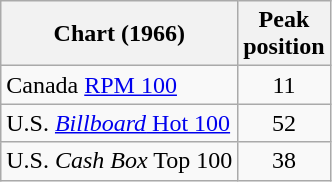<table class="wikitable">
<tr>
<th align="left">Chart (1966)</th>
<th align="left">Peak<br>position</th>
</tr>
<tr>
<td>Canada <a href='#'>RPM 100</a></td>
<td style="text-align:center;">11</td>
</tr>
<tr>
<td>U.S. <a href='#'><em>Billboard</em> Hot 100</a></td>
<td style="text-align:center;">52</td>
</tr>
<tr>
<td>U.S. <em>Cash Box</em> Top 100</td>
<td style="text-align:center;">38</td>
</tr>
</table>
